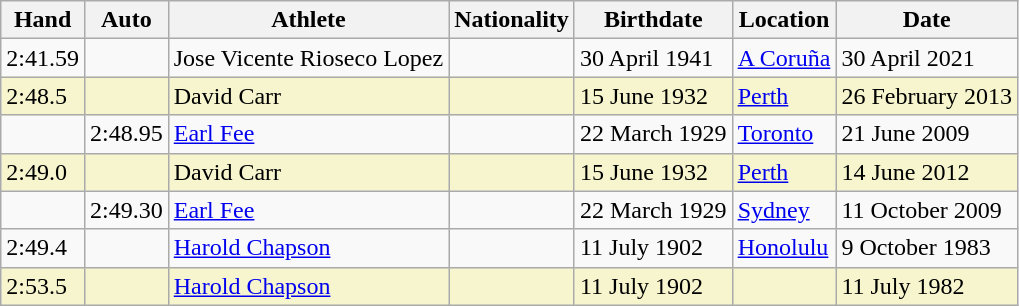<table class="wikitable">
<tr>
<th>Hand</th>
<th>Auto</th>
<th>Athlete</th>
<th>Nationality</th>
<th>Birthdate</th>
<th>Location</th>
<th>Date</th>
</tr>
<tr>
<td>2:41.59</td>
<td></td>
<td>Jose Vicente Rioseco Lopez</td>
<td></td>
<td>30 April 1941</td>
<td><a href='#'>A Coruña</a></td>
<td>30 April 2021</td>
</tr>
<tr bgcolor=#f6F5CE>
<td>2:48.5</td>
<td></td>
<td>David Carr</td>
<td></td>
<td>15 June 1932</td>
<td><a href='#'>Perth</a></td>
<td>26 February 2013</td>
</tr>
<tr>
<td></td>
<td>2:48.95</td>
<td><a href='#'>Earl Fee</a></td>
<td></td>
<td>22 March 1929</td>
<td><a href='#'>Toronto</a></td>
<td>21 June 2009</td>
</tr>
<tr bgcolor=#f6F5CE>
<td>2:49.0</td>
<td></td>
<td>David Carr</td>
<td></td>
<td>15 June 1932</td>
<td><a href='#'>Perth</a></td>
<td>14 June 2012</td>
</tr>
<tr>
<td></td>
<td>2:49.30</td>
<td><a href='#'>Earl Fee</a></td>
<td></td>
<td>22 March 1929</td>
<td><a href='#'>Sydney</a></td>
<td>11 October 2009</td>
</tr>
<tr>
<td>2:49.4</td>
<td></td>
<td><a href='#'>Harold Chapson</a></td>
<td></td>
<td>11 July 1902</td>
<td><a href='#'>Honolulu</a></td>
<td>9 October 1983</td>
</tr>
<tr bgcolor=#f6F5CE>
<td>2:53.5</td>
<td></td>
<td><a href='#'>Harold Chapson</a></td>
<td></td>
<td>11 July 1902</td>
<td></td>
<td>11 July 1982</td>
</tr>
</table>
